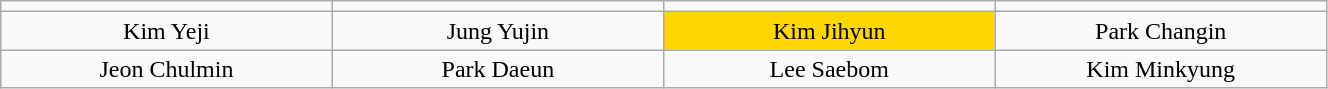<table class="wikitable"  style="text-align:center; font-size:100%; width:70%;">
<tr>
<td scope="col" style="width:13%;" style="background:#fbb46e;"><strong></strong></td>
<td scope="col" style="width:13%;" style="background:#fffa73;"><strong></strong></td>
<td scope="col" style="width:13%;" style="background:#dda0dd;"><strong></strong></td>
<td scope="col" style="width:13%;" style="background:#8ff7c0;"><strong></strong></td>
</tr>
<tr>
<td>Kim Yeji</td>
<td>Jung Yujin</td>
<td bgcolor="gold">Kim Jihyun</td>
<td>Park Changin</td>
</tr>
<tr>
<td>Jeon Chulmin</td>
<td>Park Daeun</td>
<td>Lee Saebom</td>
<td>Kim Minkyung</td>
</tr>
</table>
